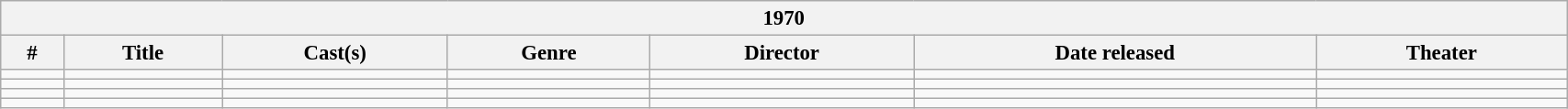<table class="wikitable"  style="width: 90%; font-size: 95%;">
<tr>
<th colspan="7">1970</th>
</tr>
<tr>
<th>#</th>
<th>Title</th>
<th>Cast(s)</th>
<th>Genre</th>
<th>Director</th>
<th>Date released</th>
<th>Theater</th>
</tr>
<tr>
<td></td>
<td></td>
<td></td>
<td></td>
<td></td>
<td></td>
<td></td>
</tr>
<tr>
<td></td>
<td></td>
<td></td>
<td></td>
<td></td>
<td></td>
<td></td>
</tr>
<tr>
<td></td>
<td></td>
<td></td>
<td></td>
<td></td>
<td></td>
<td></td>
</tr>
<tr>
<td></td>
<td></td>
<td></td>
<td></td>
<td></td>
<td></td>
<td></td>
</tr>
</table>
